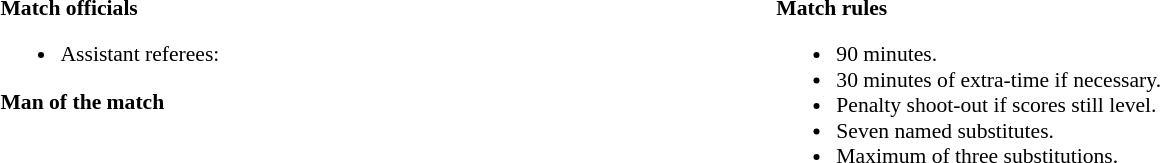<table width=82% style="font-size:90%">
<tr>
<td width=50% valign=top><br><strong>Match officials</strong><ul><li>Assistant referees:</li></ul><strong>Man of the match</strong></td>
<td width=50% valign=top><br><strong>Match rules</strong><ul><li>90 minutes.</li><li>30 minutes of extra-time if necessary.</li><li>Penalty shoot-out if scores still level.</li><li>Seven named substitutes.</li><li>Maximum of three substitutions.</li></ul></td>
</tr>
</table>
